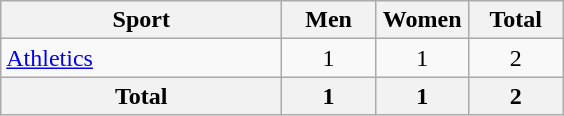<table class="wikitable sortable" style="text-align:center;">
<tr>
<th width=180>Sport</th>
<th width=55>Men</th>
<th width=55>Women</th>
<th width=55>Total</th>
</tr>
<tr>
<td align=left><a href='#'>Athletics</a></td>
<td>1</td>
<td>1</td>
<td>2</td>
</tr>
<tr>
<th>Total</th>
<th>1</th>
<th>1</th>
<th>2</th>
</tr>
</table>
